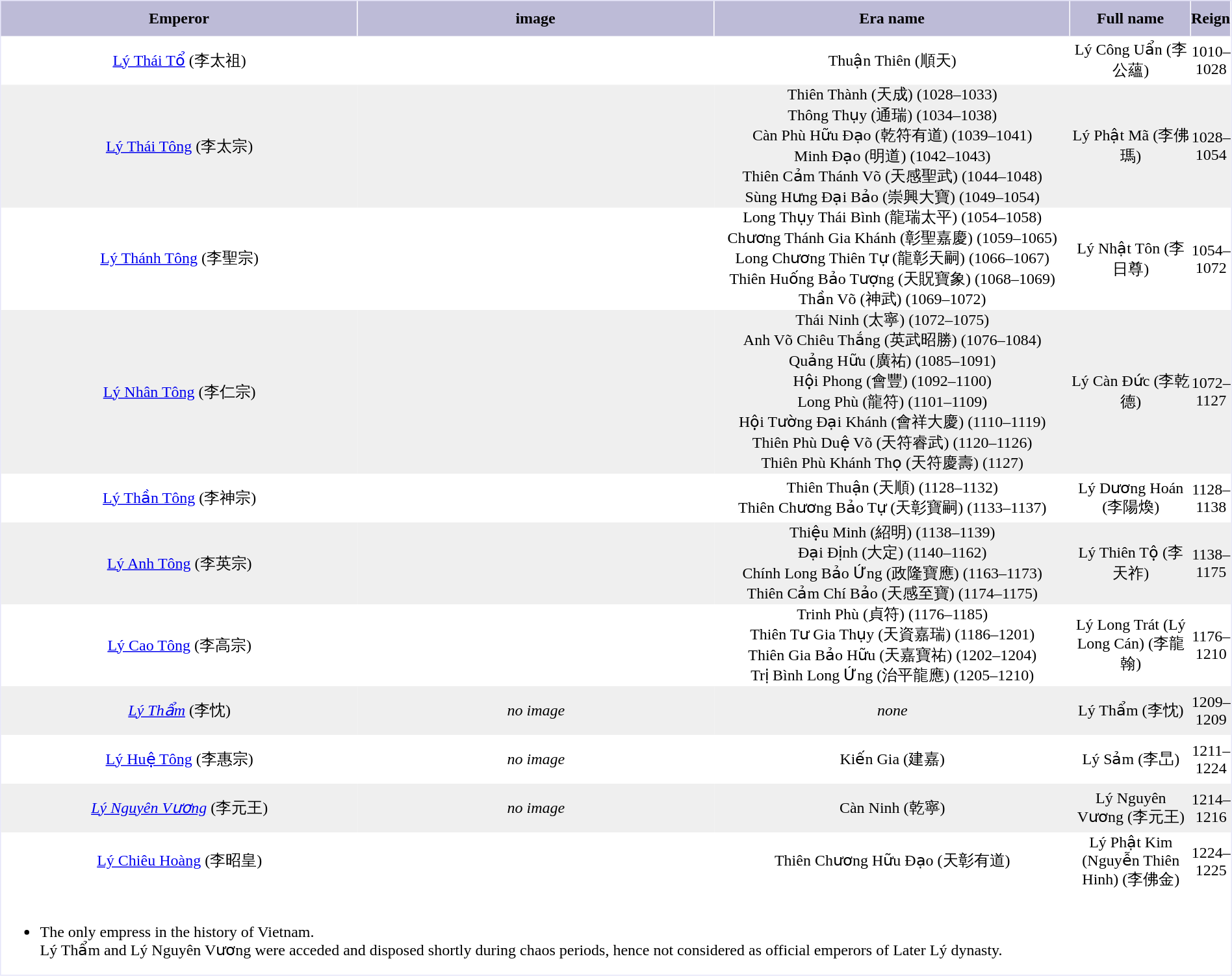<table width=100% cellpadding=0 cellspacing=0 style="text-align: center; border: 1px solid #E6E6FA;">
<tr bgcolor="#BDBBD7" style="height:36px;">
<th width="30%" style="border-right: 1px solid #FFFFFF;">Emperor</th>
<th width="30%" style="border-right: 1px solid #FFFFFF;">image</th>
<th width="30%" style="border-right: 1px solid #FFFFFF;">Era name</th>
<th width="30%" style="border-right: 1px solid #FFFFFF;">Full name</th>
<th width="30%" colspan="3" style="border-right: 1px solid #FFFFFF;">Reign</th>
</tr>
<tr style="height:50px;">
<td><a href='#'>Lý Thái Tổ</a> (李太祖)</td>
<td></td>
<td>Thuận Thiên (順天)</td>
<td>Lý Công Uẩn (李公蘊)</td>
<td>1010–1028</td>
</tr>
<tr style="height:50px;" bgcolor="#EFEFEF">
<td><a href='#'>Lý Thái Tông</a> (李太宗)</td>
<td></td>
<td>Thiên Thành (天成) (1028–1033)<br>Thông Thụy (通瑞) (1034–1038)<br>Càn Phù Hữu Đạo (乾符有道) (1039–1041)<br>Minh Đạo (明道) (1042–1043)<br>Thiên Cảm Thánh Võ (天感聖武) (1044–1048) <br>Sùng Hưng Đại Bảo (崇興大寶) (1049–1054)</td>
<td>Lý Phật Mã (李佛瑪)</td>
<td>1028–1054</td>
</tr>
<tr style="height:50px;">
<td><a href='#'>Lý Thánh Tông</a> (李聖宗)</td>
<td></td>
<td>Long Thụy Thái Bình (龍瑞太平) (1054–1058)<br> Chương Thánh Gia Khánh (彰聖嘉慶) (1059–1065)<br> Long Chương Thiên Tự (龍彰天嗣) (1066–1067) <br> Thiên Huống Bảo Tượng (天貺寶象) (1068–1069)<br>Thần Võ (神武) (1069–1072)</td>
<td>Lý Nhật Tôn (李日尊)</td>
<td>1054–1072</td>
</tr>
<tr style="height:50px;" bgcolor="#EFEFEF">
<td><a href='#'>Lý Nhân Tông</a> (李仁宗)</td>
<td></td>
<td>Thái Ninh (太寧) (1072–1075) <br> Anh Võ Chiêu Thắng (英武昭勝) (1076–1084) <br> Quảng Hữu (廣祐) (1085–1091) <br>Hội Phong (會豐) (1092–1100) <br> Long Phù (龍符) (1101–1109) <br> Hội Tường Đại Khánh (會祥大慶) (1110–1119) <br> Thiên Phù Duệ Võ (天符睿武) (1120–1126) <br>Thiên Phù Khánh Thọ (天符慶壽) (1127)</td>
<td>Lý Càn Đức (李乾德)</td>
<td>1072–1127</td>
</tr>
<tr style="height:50px;">
<td><a href='#'>Lý Thần Tông</a> (李神宗)</td>
<td></td>
<td>Thiên Thuận (天順) (1128–1132) <br> Thiên Chương Bảo Tự (天彰寶嗣) (1133–1137)</td>
<td>Lý Dương Hoán (李陽煥)</td>
<td>1128–1138</td>
</tr>
<tr style="height:50px;" bgcolor="#EFEFEF">
<td><a href='#'>Lý Anh Tông</a> (李英宗)</td>
<td></td>
<td>Thiệu Minh (紹明) (1138–1139) <br> Đại Định (大定) (1140–1162) <br> Chính Long Bảo Ứng (政隆寶應) (1163–1173) <br> Thiên Cảm Chí Bảo (天感至寶) (1174–1175)</td>
<td>Lý Thiên Tộ (李天祚)</td>
<td>1138–1175</td>
</tr>
<tr style="height:50px;">
<td><a href='#'>Lý Cao Tông</a> (李高宗)</td>
<td></td>
<td>Trinh Phù (貞符) (1176–1185) <br> Thiên Tư Gia Thụy (天資嘉瑞) (1186–1201) <br> Thiên Gia Bảo Hữu (天嘉寶祐) (1202–1204)<br> Trị Bình Long Ứng (治平龍應) (1205–1210)</td>
<td>Lý Long Trát (Lý Long Cán) (李龍翰)</td>
<td>1176–1210</td>
</tr>
<tr style="height:50px;" bgcolor="#EFEFEF">
<td><em><a href='#'>Lý Thẩm</a></em> (李忱)</td>
<td><em>no image</em></td>
<td><em>none</em></td>
<td>Lý Thẩm (李忱)</td>
<td>1209–1209</td>
</tr>
<tr style="height:50px;">
<td><a href='#'>Lý Huệ Tông</a> (李惠宗)</td>
<td><em>no image</em></td>
<td>Kiến Gia (建嘉)</td>
<td>Lý Sảm (李旵)</td>
<td>1211–1224</td>
</tr>
<tr style="height:50px;" bgcolor="#EFEFEF">
<td><em><a href='#'>Lý Nguyên Vương</a></em> (李元王)</td>
<td><em>no image</em></td>
<td>Càn Ninh (乾寧)</td>
<td>Lý Nguyên Vương (李元王)</td>
<td>1214–1216</td>
</tr>
<tr style="height:50px;">
<td><a href='#'>Lý Chiêu Hoàng</a> (李昭皇)</td>
<td></td>
<td>Thiên Chương Hữu Đạo (天彰有道)</td>
<td>Lý Phật Kim (Nguyễn Thiên Hinh) (李佛金)</td>
<td>1224–1225</td>
</tr>
<tr>
<td colspan=4 align=left><br><ul><li> The only empress in the history of Vietnam. <br> Lý Thẩm and Lý Nguyên Vương were acceded and disposed shortly during chaos periods, hence not considered as official emperors of Later Lý dynasty.</li></ul></td>
</tr>
</table>
